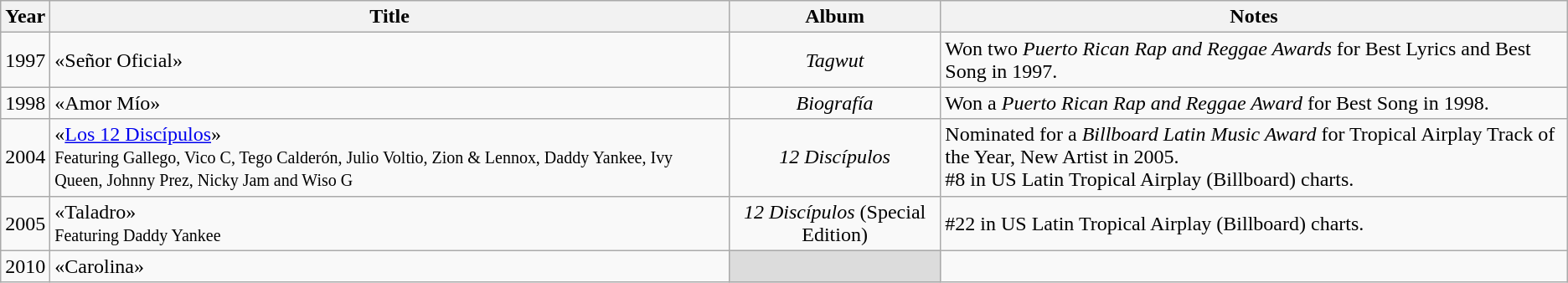<table class="wikitable">
<tr>
<th align="center">Year</th>
<th align="center">Title</th>
<th align="center">Album</th>
<th align="center">Notes</th>
</tr>
<tr>
<td align="center">1997</td>
<td>«Señor Oficial»</td>
<td align="center"><em>Tagwut</em></td>
<td>Won two <em>Puerto Rican Rap and Reggae Awards</em> for Best Lyrics and Best Song in 1997.</td>
</tr>
<tr>
<td align="center">1998</td>
<td>«Amor Mío»</td>
<td align="center"><em>Biografía</em></td>
<td>Won a <em>Puerto Rican Rap and Reggae Award</em> for Best Song in 1998.</td>
</tr>
<tr>
<td align="center">2004</td>
<td>«<a href='#'>Los 12 Discípulos</a>»<br><small>Featuring Gallego, Vico C, Tego Calderón, Julio Voltio, Zion & Lennox, Daddy Yankee, Ivy Queen, Johnny Prez, Nicky Jam and Wiso G</small></td>
<td align="center"><em>12 Discípulos</em></td>
<td>Nominated for a <em>Billboard Latin Music Award</em> for Tropical Airplay Track of the Year, New Artist in 2005.<br>#8 in US Latin Tropical Airplay (Billboard) charts.</td>
</tr>
<tr>
<td align="center">2005</td>
<td>«Taladro»<br><small>Featuring Daddy Yankee</small></td>
<td align="center"><em>12 Discípulos</em> (Special Edition)</td>
<td>#22 in US Latin Tropical Airplay (Billboard) charts.</td>
</tr>
<tr>
<td align="center">2010</td>
<td>«Carolina»</td>
<td align="center" style="background-color: #DCDCDC"></td>
<td></td>
</tr>
</table>
